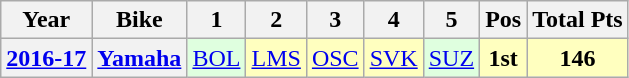<table class="wikitable" style="text-align:center">
<tr>
<th>Year</th>
<th>Bike</th>
<th>1</th>
<th>2</th>
<th>3</th>
<th>4</th>
<th>5</th>
<th>Pos</th>
<th>Total Pts</th>
</tr>
<tr>
<th><a href='#'>2016-17</a></th>
<th><a href='#'>Yamaha</a></th>
<td style="background:#dfffdf;"><a href='#'>BOL</a><br></td>
<td style="background:#ffffbf;"><a href='#'>LMS</a><br></td>
<td style="background:#ffffbf;"><a href='#'>OSC</a><br></td>
<td style="background:#ffffbf;"><a href='#'>SVK</a><br></td>
<td style="background:#dfffdf;"><a href='#'>SUZ</a><br></td>
<th style="background:#ffffbf;">1st</th>
<th style="background:#ffffbf;">146</th>
</tr>
</table>
